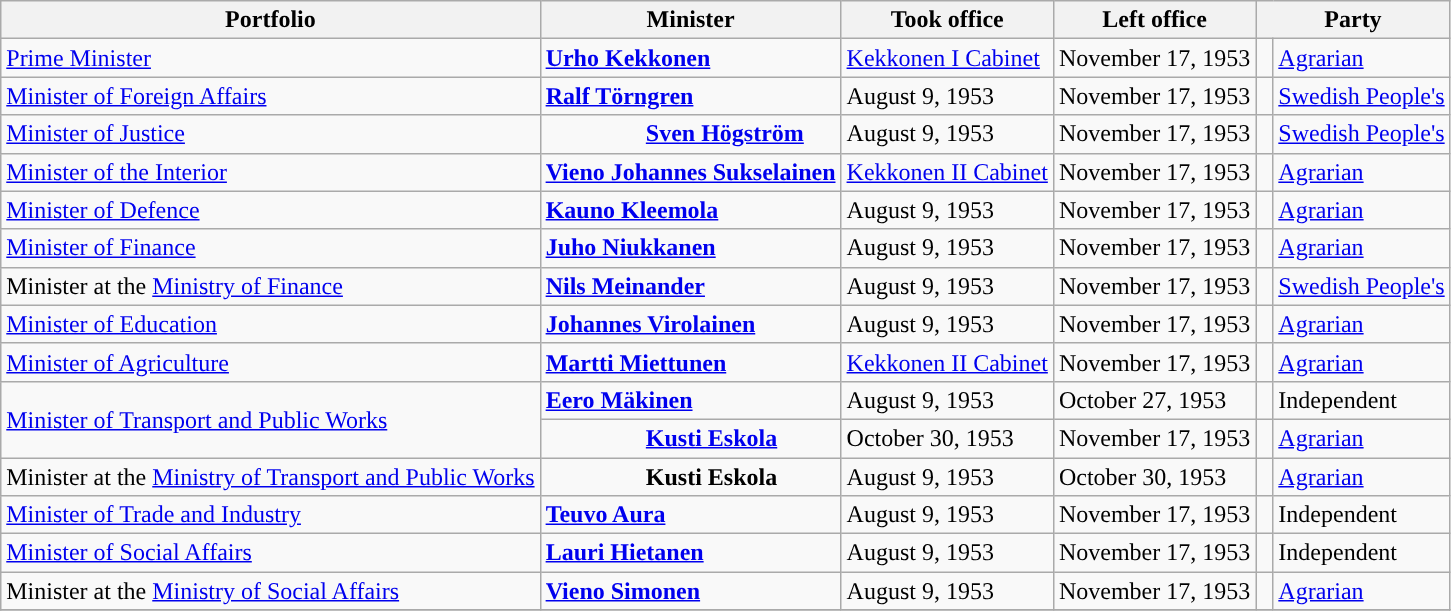<table class=wikitable>
<tr>
<th>Portfolio</th>
<th>Minister</th>
<th>Took office</th>
<th>Left office</th>
<th colspan ="2">Party</th>
</tr>
<tr>
<td align="left"><a href='#'>Prime Minister</a></td>
<td align="left"> <strong><a href='#'>Urho Kekkonen</a></strong></td>
<td><a href='#'>Kekkonen I Cabinet</a></td>
<td>November 17, 1953</td>
<td style="width: 4px; background: "></td>
<td><a href='#'>Agrarian</a></td>
</tr>
<tr>
<td align="left"><a href='#'>Minister of  Foreign Affairs</a></td>
<td align="left"> <strong><a href='#'>Ralf Törngren</a></strong></td>
<td>August 9, 1953</td>
<td>November 17, 1953</td>
<td style="width: 4px; background: "></td>
<td><a href='#'>Swedish People's</a></td>
</tr>
<tr>
<td align="left"><a href='#'>Minister of Justice</a></td>
<td style="padding-left:70px" align="left"><strong><a href='#'>Sven Högström</a></strong></td>
<td>August 9, 1953</td>
<td>November 17, 1953</td>
<td style="width: 4px; background: "></td>
<td><a href='#'>Swedish People's</a></td>
</tr>
<tr>
<td align="left"><a href='#'>Minister of the Interior</a></td>
<td align="left"> <strong><a href='#'>Vieno Johannes Sukselainen</a></strong></td>
<td><a href='#'>Kekkonen II Cabinet</a></td>
<td>November 17, 1953</td>
<td style="width: 4px; background: "></td>
<td><a href='#'>Agrarian</a></td>
</tr>
<tr>
<td align="left"><a href='#'>Minister of Defence</a></td>
<td align="left"> <strong><a href='#'>Kauno Kleemola</a></strong></td>
<td>August 9, 1953</td>
<td>November 17, 1953</td>
<td style="width: 4px; background: "></td>
<td><a href='#'>Agrarian</a></td>
</tr>
<tr>
<td align="left"><a href='#'>Minister of Finance</a></td>
<td align="left"> <strong><a href='#'>Juho Niukkanen</a></strong></td>
<td>August 9, 1953</td>
<td>November 17, 1953</td>
<td style="width: 4px; background: "></td>
<td><a href='#'>Agrarian</a></td>
</tr>
<tr>
<td align="left">Minister at the <a href='#'>Ministry of Finance</a></td>
<td align="left"> <strong><a href='#'>Nils Meinander</a></strong></td>
<td>August 9, 1953</td>
<td>November 17, 1953</td>
<td style="width: 4px; background: "></td>
<td><a href='#'>Swedish People's</a></td>
</tr>
<tr>
<td align="left"><a href='#'>Minister of Education</a></td>
<td align="left"> <strong><a href='#'>Johannes Virolainen</a></strong></td>
<td>August 9, 1953</td>
<td>November 17, 1953</td>
<td style="width: 4px; background: "></td>
<td><a href='#'>Agrarian</a></td>
</tr>
<tr>
<td align="left"><a href='#'>Minister of Agriculture</a></td>
<td align="left"> <strong><a href='#'>Martti Miettunen</a></strong></td>
<td><a href='#'>Kekkonen II Cabinet</a></td>
<td>November 17, 1953</td>
<td style="width: 4px; background: "></td>
<td><a href='#'>Agrarian</a></td>
</tr>
<tr>
<td rowspan="2" align="left"><a href='#'>Minister of Transport and Public Works</a></td>
<td align="left"> <strong><a href='#'>Eero Mäkinen</a></strong></td>
<td>August 9, 1953</td>
<td>October 27, 1953 </td>
<td style="width: 4px; background: "></td>
<td>Independent</td>
</tr>
<tr>
<td style="padding-left:70px" align="left"><strong><a href='#'>Kusti Eskola</a></strong></td>
<td>October 30, 1953</td>
<td>November 17, 1953</td>
<td style="width: 4px; background: "></td>
<td><a href='#'>Agrarian</a></td>
</tr>
<tr>
<td align="left">Minister at the <a href='#'>Ministry of Transport and Public Works</a></td>
<td style="padding-left:70px" align="left"><strong>Kusti Eskola</strong></td>
<td>August 9, 1953</td>
<td>October 30, 1953</td>
<td style="width: 4px; background: "></td>
<td><a href='#'>Agrarian</a></td>
</tr>
<tr>
<td align="left"><a href='#'>Minister of Trade and Industry</a></td>
<td align="left"> <strong><a href='#'>Teuvo Aura</a></strong></td>
<td>August 9, 1953</td>
<td>November 17, 1953</td>
<td style="width: 4px; background: "></td>
<td>Independent</td>
</tr>
<tr>
<td align="left"><a href='#'>Minister of Social Affairs</a></td>
<td align="left"> <strong><a href='#'>Lauri Hietanen</a></strong></td>
<td>August 9, 1953</td>
<td>November 17, 1953</td>
<td style="width: 4px; background: "></td>
<td>Independent</td>
</tr>
<tr>
<td align="left">Minister at the <a href='#'>Ministry of Social Affairs</a></td>
<td align="left"> <strong><a href='#'>Vieno Simonen</a></strong></td>
<td>August 9, 1953</td>
<td>November 17, 1953</td>
<td style="width: 4px; background: "></td>
<td><a href='#'>Agrarian</a></td>
</tr>
<tr>
</tr>
</table>
